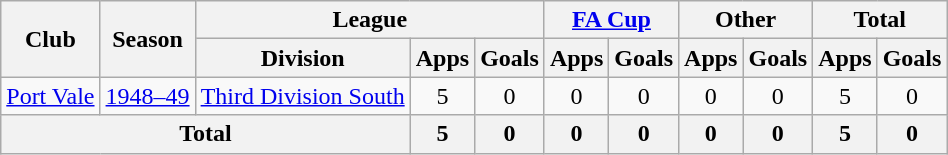<table class="wikitable" style="text-align:center">
<tr>
<th rowspan="2">Club</th>
<th rowspan="2">Season</th>
<th colspan="3">League</th>
<th colspan="2"><a href='#'>FA Cup</a></th>
<th colspan="2">Other</th>
<th colspan="2">Total</th>
</tr>
<tr>
<th>Division</th>
<th>Apps</th>
<th>Goals</th>
<th>Apps</th>
<th>Goals</th>
<th>Apps</th>
<th>Goals</th>
<th>Apps</th>
<th>Goals</th>
</tr>
<tr>
<td><a href='#'>Port Vale</a></td>
<td><a href='#'>1948–49</a></td>
<td><a href='#'>Third Division South</a></td>
<td>5</td>
<td>0</td>
<td>0</td>
<td>0</td>
<td>0</td>
<td>0</td>
<td>5</td>
<td>0</td>
</tr>
<tr>
<th colspan="3">Total</th>
<th>5</th>
<th>0</th>
<th>0</th>
<th>0</th>
<th>0</th>
<th>0</th>
<th>5</th>
<th>0</th>
</tr>
</table>
